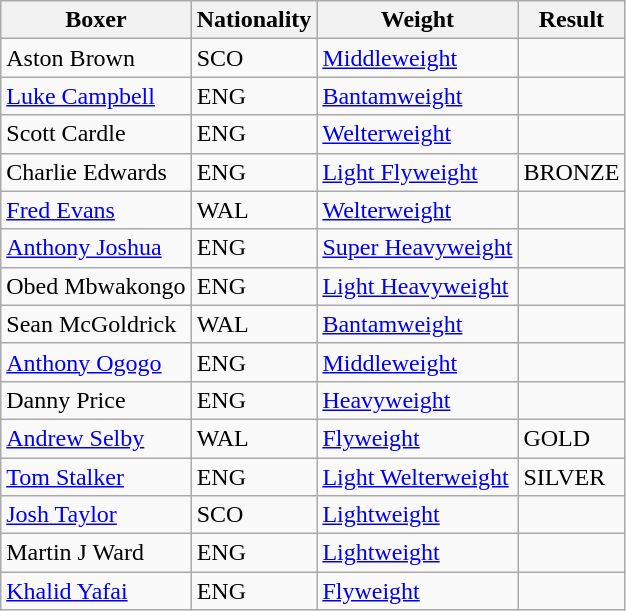<table class="wikitable">
<tr>
<th>Boxer</th>
<th>Nationality</th>
<th>Weight</th>
<th>Result</th>
</tr>
<tr>
<td>Aston Brown</td>
<td> SCO</td>
<td><a href='#'>Middleweight</a></td>
<td></td>
</tr>
<tr>
<td><a href='#'>Luke Campbell</a></td>
<td> ENG</td>
<td><a href='#'>Bantamweight</a></td>
<td></td>
</tr>
<tr>
<td>Scott Cardle</td>
<td> ENG</td>
<td><a href='#'>Welterweight</a></td>
<td></td>
</tr>
<tr>
<td>Charlie Edwards</td>
<td> ENG</td>
<td><a href='#'>Light Flyweight</a></td>
<td>BRONZE</td>
</tr>
<tr>
<td><a href='#'>Fred Evans</a></td>
<td> WAL</td>
<td><a href='#'>Welterweight</a></td>
<td></td>
</tr>
<tr>
<td><a href='#'>Anthony Joshua</a></td>
<td> ENG</td>
<td><a href='#'>Super Heavyweight</a></td>
<td></td>
</tr>
<tr>
<td>Obed Mbwakongo</td>
<td> ENG</td>
<td><a href='#'>Light Heavyweight</a></td>
<td></td>
</tr>
<tr>
<td>Sean McGoldrick</td>
<td> WAL</td>
<td><a href='#'>Bantamweight</a></td>
<td></td>
</tr>
<tr>
<td><a href='#'>Anthony Ogogo</a></td>
<td> ENG</td>
<td><a href='#'>Middleweight</a></td>
<td></td>
</tr>
<tr>
<td>Danny Price</td>
<td> ENG</td>
<td><a href='#'>Heavyweight</a></td>
<td></td>
</tr>
<tr>
<td><a href='#'>Andrew Selby</a></td>
<td> WAL</td>
<td><a href='#'>Flyweight</a></td>
<td>GOLD</td>
</tr>
<tr>
<td><a href='#'>Tom Stalker</a></td>
<td> ENG</td>
<td><a href='#'>Light Welterweight</a></td>
<td>SILVER</td>
</tr>
<tr>
<td><a href='#'>Josh Taylor</a></td>
<td> SCO</td>
<td><a href='#'>Lightweight</a></td>
<td></td>
</tr>
<tr>
<td>Martin J Ward</td>
<td> ENG</td>
<td><a href='#'>Lightweight</a></td>
<td></td>
</tr>
<tr>
<td><a href='#'>Khalid Yafai</a></td>
<td> ENG</td>
<td><a href='#'>Flyweight</a></td>
<td></td>
</tr>
</table>
